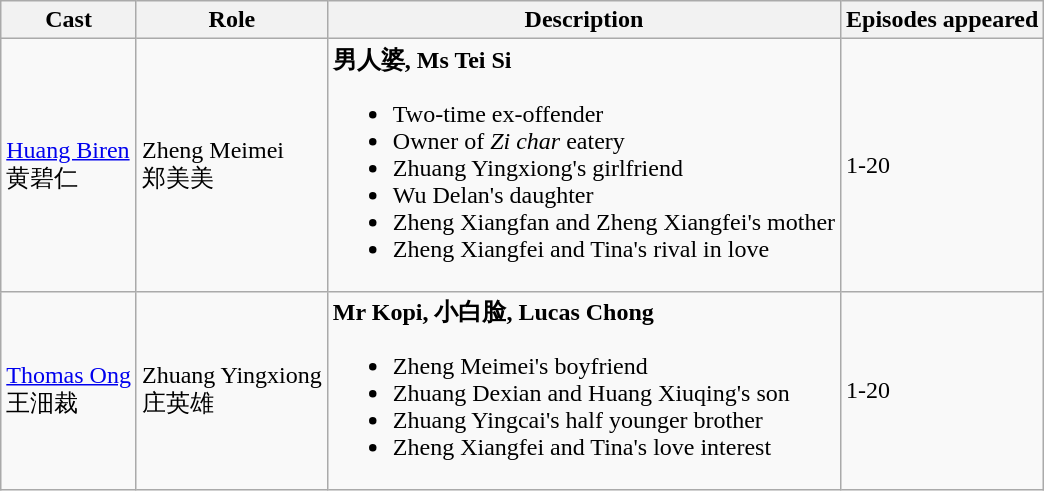<table class="wikitable">
<tr>
<th>Cast</th>
<th>Role</th>
<th>Description</th>
<th>Episodes appeared</th>
</tr>
<tr>
<td><a href='#'>Huang Biren</a><br>黄碧仁</td>
<td>Zheng Meimei<br>郑美美</td>
<td><strong>男人婆, Ms Tei Si</strong><br><ul><li>Two-time ex-offender</li><li>Owner of <em>Zi char</em> eatery</li><li>Zhuang Yingxiong's girlfriend</li><li>Wu Delan's daughter</li><li>Zheng Xiangfan and Zheng Xiangfei's mother</li><li>Zheng Xiangfei and Tina's rival in love</li></ul></td>
<td>1-20</td>
</tr>
<tr>
<td><a href='#'>Thomas Ong</a> <br> 王沺裁</td>
<td>Zhuang Yingxiong <br> 庄英雄</td>
<td><strong>Mr Kopi, 小白脸, Lucas Chong</strong><br><ul><li>Zheng Meimei's boyfriend</li><li>Zhuang Dexian and Huang Xiuqing's son</li><li>Zhuang Yingcai's half younger brother</li><li>Zheng Xiangfei and Tina's love interest</li></ul></td>
<td>1-20</td>
</tr>
</table>
